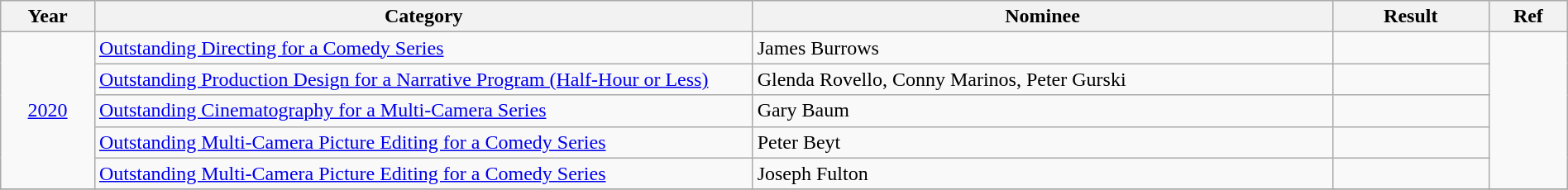<table class="wikitable" style="width:100%;">
<tr>
<th style="width:6%;">Year</th>
<th style="width:42%;">Category</th>
<th style="width:37%;">Nominee</th>
<th style="width:10%;">Result</th>
<th style="width:5%;">Ref</th>
</tr>
<tr>
<td rowspan="5" style="text-align:center;"><a href='#'>2020</a></td>
<td><a href='#'>Outstanding Directing for a Comedy Series</a></td>
<td>James Burrows <br> </td>
<td></td>
<td rowspan="5" style="text-align:center;"></td>
</tr>
<tr>
<td><a href='#'>Outstanding Production Design for a Narrative Program (Half-Hour or Less)</a></td>
<td>Glenda Rovello, Conny Marinos, Peter Gurski <br> </td>
<td></td>
</tr>
<tr>
<td><a href='#'>Outstanding Cinematography for a Multi-Camera Series</a></td>
<td>Gary Baum <br> </td>
<td></td>
</tr>
<tr>
<td><a href='#'>Outstanding Multi-Camera Picture Editing for a Comedy Series</a></td>
<td>Peter Beyt <br> </td>
<td></td>
</tr>
<tr>
<td><a href='#'>Outstanding Multi-Camera Picture Editing for a Comedy Series</a></td>
<td>Joseph Fulton <br> </td>
<td></td>
</tr>
<tr>
</tr>
</table>
